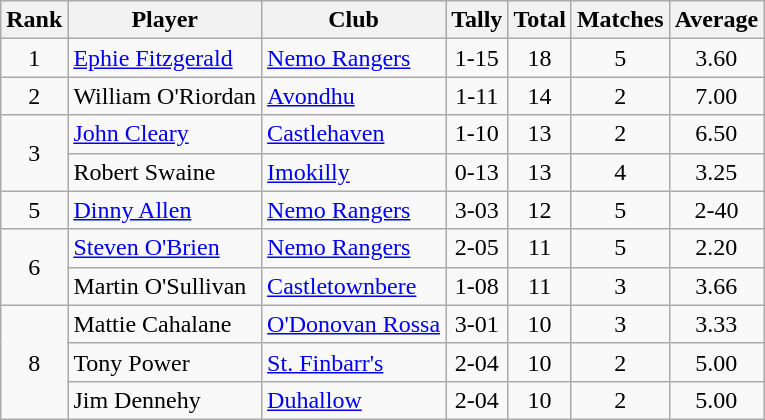<table class="wikitable">
<tr>
<th>Rank</th>
<th>Player</th>
<th>Club</th>
<th>Tally</th>
<th>Total</th>
<th>Matches</th>
<th>Average</th>
</tr>
<tr>
<td rowspan="1" style="text-align:center;">1</td>
<td><a href='#'>Ephie Fitzgerald</a></td>
<td><a href='#'>Nemo Rangers</a></td>
<td align=center>1-15</td>
<td align=center>18</td>
<td align=center>5</td>
<td align=center>3.60</td>
</tr>
<tr>
<td rowspan="1" style="text-align:center;">2</td>
<td>William O'Riordan</td>
<td><a href='#'>Avondhu</a></td>
<td align=center>1-11</td>
<td align=center>14</td>
<td align=center>2</td>
<td align=center>7.00</td>
</tr>
<tr>
<td rowspan="2" style="text-align:center;">3</td>
<td><a href='#'>John Cleary</a></td>
<td><a href='#'>Castlehaven</a></td>
<td align=center>1-10</td>
<td align=center>13</td>
<td align=center>2</td>
<td align=center>6.50</td>
</tr>
<tr>
<td>Robert Swaine</td>
<td><a href='#'>Imokilly</a></td>
<td align=center>0-13</td>
<td align=center>13</td>
<td align=center>4</td>
<td align=center>3.25</td>
</tr>
<tr>
<td rowspan="1" style="text-align:center;">5</td>
<td><a href='#'>Dinny Allen</a></td>
<td><a href='#'>Nemo Rangers</a></td>
<td align=center>3-03</td>
<td align=center>12</td>
<td align=center>5</td>
<td align=center>2-40</td>
</tr>
<tr>
<td rowspan="2" style="text-align:center;">6</td>
<td><a href='#'>Steven O'Brien</a></td>
<td><a href='#'>Nemo Rangers</a></td>
<td align=center>2-05</td>
<td align=center>11</td>
<td align=center>5</td>
<td align=center>2.20</td>
</tr>
<tr>
<td>Martin O'Sullivan</td>
<td><a href='#'>Castletownbere</a></td>
<td align=center>1-08</td>
<td align=center>11</td>
<td align=center>3</td>
<td align=center>3.66</td>
</tr>
<tr>
<td rowspan="3" style="text-align:center;">8</td>
<td>Mattie Cahalane</td>
<td><a href='#'>O'Donovan Rossa</a></td>
<td align=center>3-01</td>
<td align=center>10</td>
<td align=center>3</td>
<td align=center>3.33</td>
</tr>
<tr>
<td>Tony Power</td>
<td><a href='#'>St. Finbarr's</a></td>
<td align=center>2-04</td>
<td align=center>10</td>
<td align=center>2</td>
<td align=center>5.00</td>
</tr>
<tr>
<td>Jim Dennehy</td>
<td><a href='#'>Duhallow</a></td>
<td align=center>2-04</td>
<td align=center>10</td>
<td align=center>2</td>
<td align=center>5.00</td>
</tr>
</table>
